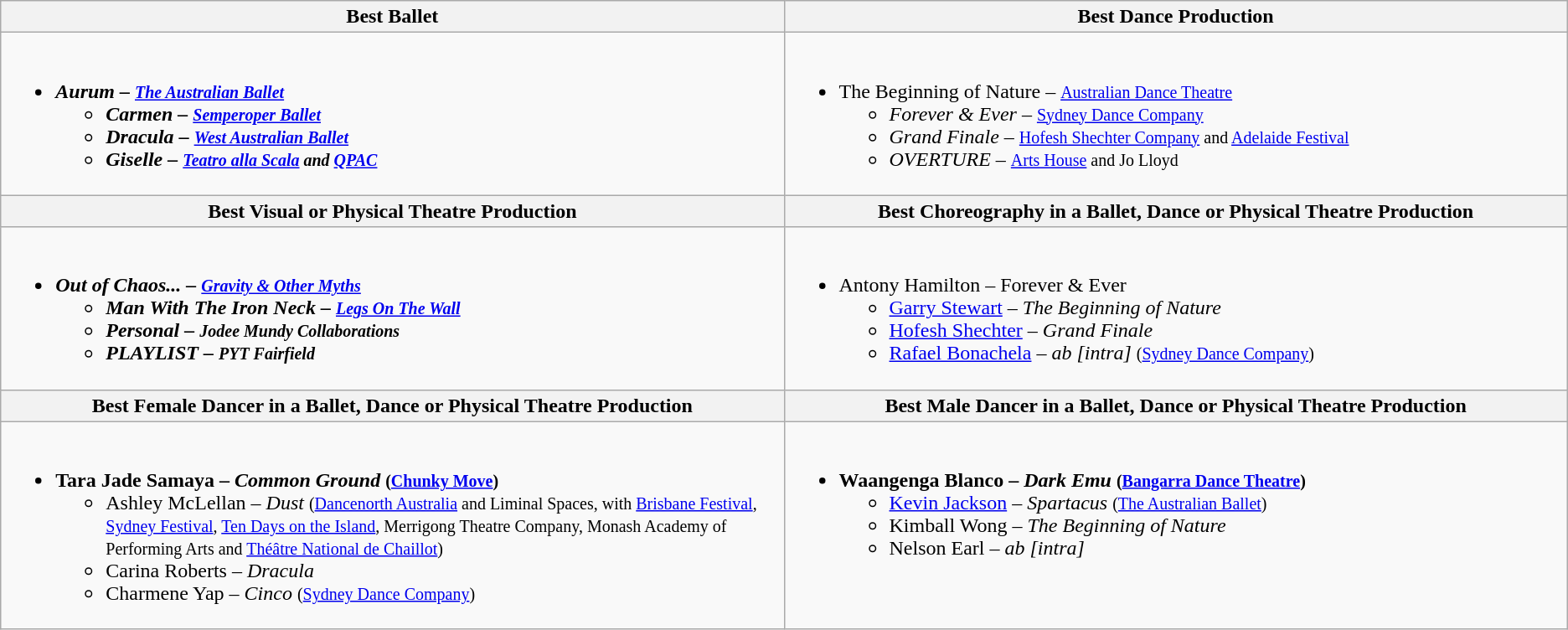<table class="wikitable">
<tr>
<th style="width:50%;">Best Ballet</th>
<th style="width:50%;">Best Dance Production</th>
</tr>
<tr>
<td valign="top"><br><ul><li><strong><em>Aurum<em> – <small><a href='#'>The Australian Ballet</a></small><strong><ul><li></em>Carmen<em> – <small><a href='#'>Semperoper Ballet</a></small></li><li></em>Dracula<em> – <small><a href='#'>West Australian Ballet</a></small></li><li></em>Giselle<em> – <small><a href='#'>Teatro alla Scala</a> and <a href='#'>QPAC</a></small></li></ul></li></ul></td>
<td valign="top"><br><ul><li></em></strong>The Beginning of Nature</em> – <small><a href='#'>Australian Dance Theatre</a></small></strong><ul><li><em>Forever & Ever</em> – <small><a href='#'>Sydney Dance Company</a></small></li><li><em>Grand Finale</em> – <small><a href='#'>Hofesh Shechter Company</a> and <a href='#'>Adelaide Festival</a></small></li><li><em>OVERTURE</em> – <small><a href='#'>Arts House</a> and Jo Lloyd</small></li></ul></li></ul></td>
</tr>
<tr>
<th>Best Visual or Physical Theatre Production</th>
<th>Best Choreography in a Ballet, Dance or Physical Theatre Production</th>
</tr>
<tr>
<td valign="top"><br><ul><li><strong><em>Out of Chaos...<em> – <small><a href='#'>Gravity & Other Myths</a></small><strong><ul><li></em>Man With The Iron Neck<em> – <small><a href='#'>Legs On The Wall</a></small></li><li></em>Personal<em> – <small>Jodee Mundy Collaborations</small></li><li></em>PLAYLIST<em> – <small>PYT Fairfield</small></li></ul></li></ul></td>
<td valign="top"><br><ul><li></strong>Antony Hamilton – </em>Forever & Ever</em></strong><ul><li><a href='#'>Garry Stewart</a> – <em>The Beginning of Nature</em></li><li><a href='#'>Hofesh Shechter</a> – <em>Grand Finale</em></li><li><a href='#'>Rafael Bonachela</a> – <em>ab [intra]</em> <small>(<a href='#'>Sydney Dance Company</a>)</small></li></ul></li></ul></td>
</tr>
<tr>
<th>Best Female Dancer in a Ballet, Dance or Physical Theatre Production</th>
<th>Best Male Dancer in a Ballet, Dance or Physical Theatre Production</th>
</tr>
<tr>
<td valign="top"><br><ul><li><strong>Tara Jade Samaya – <em>Common Ground</em> <small>(<a href='#'>Chunky Move</a>)</small></strong><ul><li>Ashley McLellan – <em>Dust</em> <small>(<a href='#'>Dancenorth Australia</a> and Liminal Spaces, with <a href='#'>Brisbane Festival</a>, <a href='#'>Sydney Festival</a>, <a href='#'>Ten Days on the Island</a>, Merrigong Theatre Company, Monash Academy of Performing Arts and <a href='#'>Théâtre National de Chaillot</a>)</small></li><li>Carina Roberts – <em>Dracula</em></li><li>Charmene Yap – <em>Cinco</em> <small>(<a href='#'>Sydney Dance Company</a>)</small></li></ul></li></ul></td>
<td valign="top"><br><ul><li><strong>Waangenga Blanco – <em>Dark Emu</em> <small>(<a href='#'>Bangarra Dance Theatre</a>)</small></strong><ul><li><a href='#'>Kevin Jackson</a> – <em>Spartacus</em> <small>(<a href='#'>The Australian Ballet</a>)</small></li><li>Kimball Wong – <em>The Beginning of Nature</em></li><li>Nelson Earl – <em>ab [intra]</em></li></ul></li></ul></td>
</tr>
</table>
